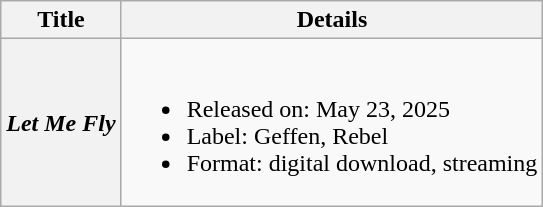<table class="wikitable plainrowheaders" border="1">
<tr>
<th scope="col">Title</th>
<th scope="col">Details</th>
</tr>
<tr>
<th scope="row"><em>Let Me Fly</em></th>
<td><br><ul><li>Released on: May 23, 2025</li><li>Label: Geffen, Rebel</li><li>Format: digital download, streaming</li></ul></td>
</tr>
</table>
